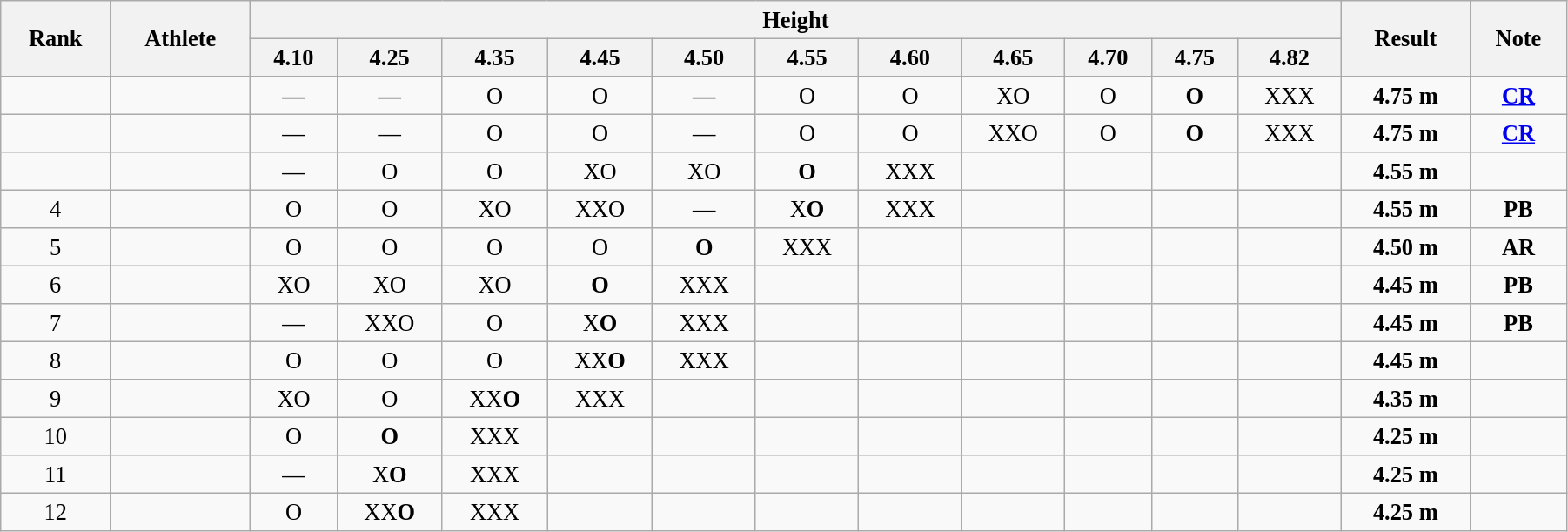<table class="wikitable" style=" text-align:center; font-size:110%;" width="95%">
<tr>
<th rowspan="2">Rank</th>
<th rowspan="2">Athlete</th>
<th colspan="11">Height</th>
<th rowspan="2">Result</th>
<th rowspan="2">Note</th>
</tr>
<tr>
<th>4.10</th>
<th>4.25</th>
<th>4.35</th>
<th>4.45</th>
<th>4.50</th>
<th>4.55</th>
<th>4.60</th>
<th>4.65</th>
<th>4.70</th>
<th>4.75</th>
<th>4.82</th>
</tr>
<tr>
<td></td>
<td align=left></td>
<td>—</td>
<td>—</td>
<td>O</td>
<td>O</td>
<td>—</td>
<td>O</td>
<td>O</td>
<td>XO</td>
<td>O</td>
<td><strong>O</strong></td>
<td>XXX</td>
<td><strong>4.75 m</strong></td>
<td><strong><a href='#'>CR</a></strong></td>
</tr>
<tr>
<td></td>
<td align=left></td>
<td>—</td>
<td>—</td>
<td>O</td>
<td>O</td>
<td>—</td>
<td>O</td>
<td>O</td>
<td>XXO</td>
<td>O</td>
<td><strong>O</strong></td>
<td>XXX</td>
<td><strong>4.75 m</strong></td>
<td><strong><a href='#'>CR</a></strong></td>
</tr>
<tr>
<td></td>
<td align=left></td>
<td>—</td>
<td>O</td>
<td>O</td>
<td>XO</td>
<td>XO</td>
<td><strong>O</strong></td>
<td>XXX</td>
<td></td>
<td></td>
<td></td>
<td></td>
<td><strong>4.55 m</strong></td>
<td></td>
</tr>
<tr>
<td>4</td>
<td align=left></td>
<td>O</td>
<td>O</td>
<td>XO</td>
<td>XXO</td>
<td>—</td>
<td>X<strong>O</strong></td>
<td>XXX</td>
<td></td>
<td></td>
<td></td>
<td></td>
<td><strong>4.55 m</strong></td>
<td><strong>PB</strong></td>
</tr>
<tr>
<td>5</td>
<td align=left></td>
<td>O</td>
<td>O</td>
<td>O</td>
<td>O</td>
<td><strong>O</strong></td>
<td>XXX</td>
<td></td>
<td></td>
<td></td>
<td></td>
<td></td>
<td><strong>4.50 m</strong></td>
<td><strong>AR</strong></td>
</tr>
<tr>
<td>6</td>
<td align=left></td>
<td>XO</td>
<td>XO</td>
<td>XO</td>
<td><strong>O</strong></td>
<td>XXX</td>
<td></td>
<td></td>
<td></td>
<td></td>
<td></td>
<td></td>
<td><strong>4.45 m</strong></td>
<td><strong>PB</strong></td>
</tr>
<tr>
<td>7</td>
<td align=left></td>
<td>—</td>
<td>XXO</td>
<td>O</td>
<td>X<strong>O</strong></td>
<td>XXX</td>
<td></td>
<td></td>
<td></td>
<td></td>
<td></td>
<td></td>
<td><strong>4.45 m</strong></td>
<td><strong>PB</strong></td>
</tr>
<tr>
<td>8</td>
<td align=left></td>
<td>O</td>
<td>O</td>
<td>O</td>
<td>XX<strong>O</strong></td>
<td>XXX</td>
<td></td>
<td></td>
<td></td>
<td></td>
<td></td>
<td></td>
<td><strong>4.45 m</strong></td>
<td></td>
</tr>
<tr>
<td>9</td>
<td align=left></td>
<td>XO</td>
<td>O</td>
<td>XX<strong>O</strong></td>
<td>XXX</td>
<td></td>
<td></td>
<td></td>
<td></td>
<td></td>
<td></td>
<td></td>
<td><strong>4.35 m</strong></td>
<td></td>
</tr>
<tr>
<td>10</td>
<td align=left></td>
<td>O</td>
<td><strong>O</strong></td>
<td>XXX</td>
<td></td>
<td></td>
<td></td>
<td></td>
<td></td>
<td></td>
<td></td>
<td></td>
<td><strong>4.25 m</strong></td>
<td></td>
</tr>
<tr>
<td>11</td>
<td align=left></td>
<td>—</td>
<td>X<strong>O</strong></td>
<td>XXX</td>
<td></td>
<td></td>
<td></td>
<td></td>
<td></td>
<td></td>
<td></td>
<td></td>
<td><strong>4.25 m</strong></td>
<td></td>
</tr>
<tr>
<td>12</td>
<td align=left></td>
<td>O</td>
<td>XX<strong>O</strong></td>
<td>XXX</td>
<td></td>
<td></td>
<td></td>
<td></td>
<td></td>
<td></td>
<td></td>
<td></td>
<td><strong>4.25 m</strong></td>
<td></td>
</tr>
</table>
